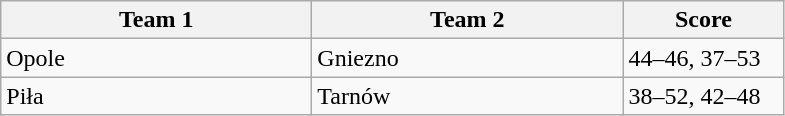<table class="wikitable" style="font-size: 100%">
<tr>
<th width=200>Team 1</th>
<th width=200>Team 2</th>
<th width=100>Score</th>
</tr>
<tr>
<td>Opole</td>
<td>Gniezno</td>
<td>44–46, 37–53</td>
</tr>
<tr>
<td>Piła</td>
<td>Tarnów</td>
<td>38–52, 42–48</td>
</tr>
</table>
